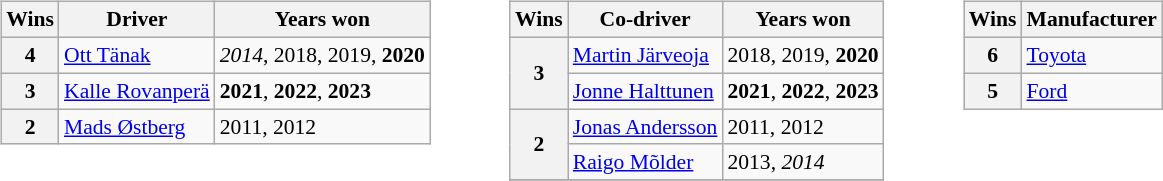<table>
<tr>
<td valign="top"><br><table class="wikitable" style="font-size: 90%;">
<tr>
<th>Wins</th>
<th>Driver</th>
<th>Years won</th>
</tr>
<tr>
<th>4</th>
<td> <a href='#'>Ott Tänak</a></td>
<td><em>2014</em>, 2018, 2019, <strong>2020</strong></td>
</tr>
<tr>
<th>3</th>
<td nowrap> <a href='#'>Kalle Rovanperä</a></td>
<td nowrap><strong>2021</strong>, <strong>2022</strong>, <strong>2023</strong></td>
</tr>
<tr>
<th>2</th>
<td nowrap> <a href='#'>Mads Østberg</a></td>
<td nowrap>2011, 2012</td>
</tr>
</table>
</td>
<td width="30"> </td>
<td valign="top"><br><table class="wikitable" style="font-size: 90%;">
<tr>
<th>Wins</th>
<th>Co-driver</th>
<th>Years won</th>
</tr>
<tr>
<th rowspan="2">3</th>
<td> <a href='#'>Martin Järveoja</a></td>
<td>2018, 2019, <strong>2020</strong></td>
</tr>
<tr>
<td> <a href='#'>Jonne Halttunen</a></td>
<td><strong>2021</strong>, <strong>2022</strong>, <strong>2023</strong></td>
</tr>
<tr>
<th rowspan="2">2</th>
<td nowrap> <a href='#'>Jonas Andersson</a></td>
<td nowrap>2011, 2012</td>
</tr>
<tr>
<td> <a href='#'>Raigo Mõlder</a></td>
<td>2013, <em>2014</em></td>
</tr>
<tr>
</tr>
</table>
</td>
<td width="30"> </td>
<td valign="top"><br><table class="wikitable" style="font-size: 90%;">
<tr>
<th>Wins</th>
<th>Manufacturer</th>
</tr>
<tr>
<th>6</th>
<td> <a href='#'>Toyota</a></td>
</tr>
<tr>
<th>5</th>
<td> <a href='#'>Ford</a></td>
</tr>
</table>
</td>
</tr>
</table>
